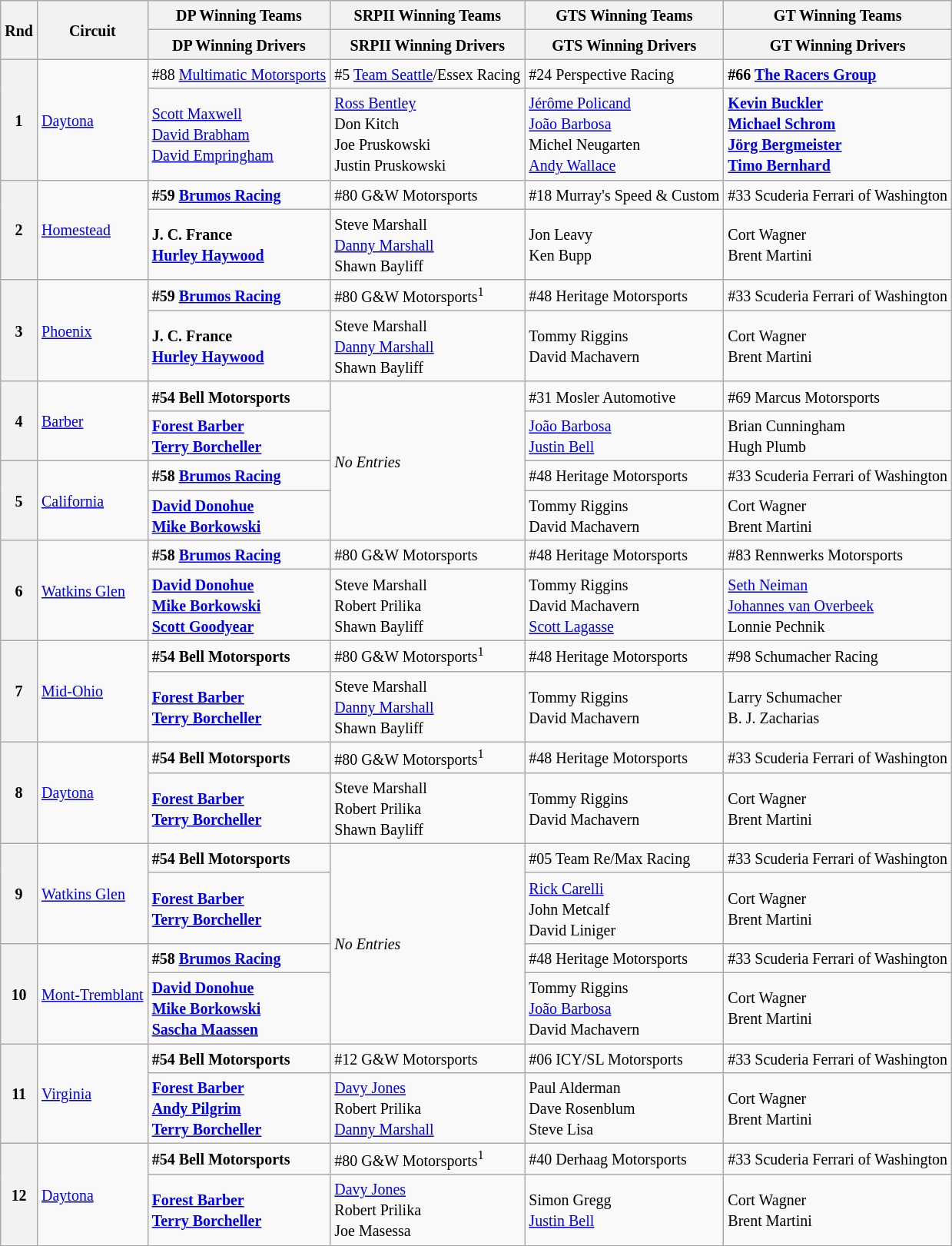<table class="wikitable">
<tr>
<th rowspan="2"><small><strong>Rnd</strong></small></th>
<th rowspan="2"><small><strong>Circuit</strong></small></th>
<th><small><strong>DP Winning Teams</strong></small></th>
<th><small><strong>SRPII Winning Teams</strong></small></th>
<th><small><strong>GTS Winning Teams</strong></small></th>
<th><small><strong>GT Winning Teams</strong></small></th>
</tr>
<tr>
<th><small><strong>DP Winning Drivers</strong></small></th>
<th><small><strong>SRPII Winning Drivers</strong></small></th>
<th><small><strong>GTS Winning Drivers</strong></small></th>
<th><small><strong>GT Winning Drivers</strong></small></th>
</tr>
<tr>
<th rowspan="2"><small><strong>1</strong></small></th>
<td rowspan="2"><a href='#'><small>Daytona</small></a></td>
<td><small> #88 <a href='#'>Multimatic Motorsports</a></small></td>
<td><small> #5 <a href='#'>Team Seattle</a>/Essex Racing</small></td>
<td><small> #24 Perspective Racing</small></td>
<td><strong><small> #66 <a href='#'>The Racers Group</a></small></strong></td>
</tr>
<tr>
<td><small> <a href='#'>Scott Maxwell</a></small><br><small> <a href='#'>David Brabham</a></small><br><small> <a href='#'>David Empringham</a></small></td>
<td><small> <a href='#'>Ross Bentley</a></small><br><small> Don Kitch</small><br><small> Joe Pruskowski</small><br><small> Justin Pruskowski</small></td>
<td><small> <a href='#'>Jérôme Policand</a></small><br><small> <a href='#'>João Barbosa</a></small><br><small> Michel Neugarten</small><br><small> <a href='#'>Andy Wallace</a></small></td>
<td><strong><small> <a href='#'>Kevin Buckler</a></small><br><small> <a href='#'>Michael Schrom</a></small><br><small> <a href='#'>Jörg Bergmeister</a></small><br><small> <a href='#'>Timo Bernhard</a></small></strong></td>
</tr>
<tr>
<th rowspan="2"><small>2</small></th>
<td rowspan="2"><a href='#'><small>Homestead</small></a></td>
<td><strong><small> #59 <a href='#'>Brumos Racing</a></small></strong></td>
<td><small> #80 G&W Motorsports</small></td>
<td><small> #18 Murray's Speed & Custom</small></td>
<td><small> #33 Scuderia Ferrari of Washington</small></td>
</tr>
<tr>
<td><strong><small> J. C. France</small></strong><br><strong><small> <a href='#'>Hurley Haywood</a></small></strong></td>
<td><small> Steve Marshall</small><br><small> <a href='#'>Danny Marshall</a></small><br><small> Shawn Bayliff</small></td>
<td><small> Jon Leavy</small><br><small> Ken Bupp</small></td>
<td><small> Cort Wagner</small><br><small> Brent Martini</small></td>
</tr>
<tr>
<th rowspan="2"><small>3</small></th>
<td rowspan="2"><a href='#'><small>Phoenix</small></a></td>
<td><strong><small> #59 <a href='#'>Brumos Racing</a></small></strong></td>
<td><small> #80 G&W Motorsports<sup>1</sup></small></td>
<td><small> #48 Heritage Motorsports</small></td>
<td><small> #33 Scuderia Ferrari of Washington</small></td>
</tr>
<tr>
<td><strong><small> J. C. France</small><br><small> <a href='#'>Hurley Haywood</a></small></strong></td>
<td><small> Steve Marshall</small><br><small> <a href='#'>Danny Marshall</a></small><br><small> Shawn Bayliff</small></td>
<td><small> Tommy Riggins</small><br><small> David Machavern</small></td>
<td><small> Cort Wagner</small><br><small> Brent Martini</small></td>
</tr>
<tr>
<th rowspan="2"><small>4</small></th>
<td rowspan="2"><a href='#'><small>Barber</small></a></td>
<td><small><strong> #54 Bell Motorsports</strong></small></td>
<td rowspan="4"><em><small>No Entries</small></em></td>
<td><small> #31 Mosler Automotive</small></td>
<td><small> #69 Marcus Motorsports</small></td>
</tr>
<tr>
<td><strong><small> <a href='#'>Forest Barber</a></small><br><small> <a href='#'>Terry Borcheller</a></small></strong></td>
<td><small> <a href='#'>João Barbosa</a></small><br><small> <a href='#'>Justin Bell</a></small></td>
<td><small> Brian Cunningham</small><br><small> Hugh Plumb</small></td>
</tr>
<tr>
<th rowspan="2"><small>5</small></th>
<td rowspan="2"><a href='#'><small>California</small></a></td>
<td><strong><small> #58 <a href='#'>Brumos Racing</a></small></strong></td>
<td><small> #48 Heritage Motorsports</small></td>
<td><small> #33 Scuderia Ferrari of Washington</small></td>
</tr>
<tr>
<td><strong><small> <a href='#'>David Donohue</a></small><br><small> <a href='#'>Mike Borkowski</a></small></strong></td>
<td><small> Tommy Riggins</small><br><small> David Machavern</small></td>
<td><small> Cort Wagner</small><br><small> Brent Martini</small></td>
</tr>
<tr>
<th rowspan="2"><small>6</small></th>
<td rowspan="2"><a href='#'><small>Watkins Glen</small></a></td>
<td><strong><small> #58 <a href='#'>Brumos Racing</a></small></strong></td>
<td><small> #80 G&W Motorsports</small></td>
<td><small> #48 Heritage Motorsports</small></td>
<td><small> #83 Rennwerks Motorsports</small></td>
</tr>
<tr>
<td><strong><small> <a href='#'>David Donohue</a></small><br><small> <a href='#'>Mike Borkowski</a></small><br><small> <a href='#'>Scott Goodyear</a></small></strong></td>
<td><small> Steve Marshall</small><br><small> Robert Prilika</small><br><small> Shawn Bayliff</small></td>
<td><small> Tommy Riggins</small><br><small> David Machavern</small><br><small> <a href='#'>Scott Lagasse</a></small></td>
<td><small> <a href='#'>Seth Neiman</a></small><br><small> <a href='#'>Johannes van Overbeek</a></small><br><small> Lonnie Pechnik</small></td>
</tr>
<tr>
<th rowspan="2"><small>7</small></th>
<td rowspan="2"><a href='#'><small>Mid-Ohio</small></a></td>
<td><small><strong> #54 Bell Motorsports</strong></small></td>
<td><small> #80 G&W Motorsports<sup>1</sup></small></td>
<td><small> #48 Heritage Motorsports</small></td>
<td><small> #98 Schumacher Racing</small></td>
</tr>
<tr>
<td><strong><small> <a href='#'>Forest Barber</a></small><br><small> <a href='#'>Terry Borcheller</a></small></strong></td>
<td><small> Steve Marshall</small><br><small> <a href='#'>Danny Marshall</a></small><br><small> Shawn Bayliff</small></td>
<td><small> Tommy Riggins</small><br><small> David Machavern</small></td>
<td><small> Larry Schumacher</small><br><small> B. J. Zacharias</small></td>
</tr>
<tr>
<th rowspan="2"><small>8</small></th>
<td rowspan="2"><a href='#'><small>Daytona</small></a></td>
<td><small><strong> #54 Bell Motorsports</strong></small></td>
<td><small> #80 G&W Motorsports<sup>1</sup></small></td>
<td><small> #48 Heritage Motorsports</small></td>
<td><small> #33 Scuderia Ferrari of Washington</small></td>
</tr>
<tr>
<td><strong><small> <a href='#'>Forest Barber</a></small><br><small> <a href='#'>Terry Borcheller</a></small></strong></td>
<td><small> Steve Marshall</small><br><small> Robert Prilika</small><br><small> Shawn Bayliff</small></td>
<td><small> Tommy Riggins</small><br><small> David Machavern</small></td>
<td><small> Cort Wagner</small><br><small> Brent Martini</small></td>
</tr>
<tr>
<th rowspan="2"><small>9</small></th>
<td rowspan="2"><a href='#'><small>Watkins Glen</small></a></td>
<td><small><strong> #54 Bell Motorsports</strong></small></td>
<td rowspan="4"><em><small>No Entries</small></em></td>
<td><small> #05 Team Re/Max Racing</small></td>
<td><small> #33 Scuderia Ferrari of Washington</small></td>
</tr>
<tr>
<td><strong><small> <a href='#'>Forest Barber</a></small><br><small> <a href='#'>Terry Borcheller</a></small></strong></td>
<td><small> <a href='#'>Rick Carelli</a></small><br><small> John Metcalf</small><br><small> David Liniger</small></td>
<td><small> Cort Wagner</small><br><small> Brent Martini</small></td>
</tr>
<tr>
<th rowspan="2"><small>10</small></th>
<td rowspan="2"><a href='#'><small>Mont-Tremblant</small></a></td>
<td><strong><small> #58 <a href='#'>Brumos Racing</a></small></strong></td>
<td><small> #48 Heritage Motorsports</small></td>
<td><small> #33 Scuderia Ferrari of Washington</small></td>
</tr>
<tr>
<td><strong><small> <a href='#'>David Donohue</a></small><br><small> <a href='#'>Mike Borkowski</a></small><br><small> <a href='#'>Sascha Maassen</a></small></strong></td>
<td><small> Tommy Riggins</small><br><small> <a href='#'>João Barbosa</a></small><br><small> David Machavern</small></td>
<td><small> Cort Wagner</small><br><small> Brent Martini</small></td>
</tr>
<tr>
<th rowspan="2"><small>11</small></th>
<td rowspan="2"><a href='#'><small>Virginia</small></a></td>
<td><small><strong> #54 Bell Motorsports</strong></small></td>
<td><small> #12 G&W Motorsports</small></td>
<td><small> #06 ICY/SL Motorsports</small></td>
<td><small> #33 Scuderia Ferrari of Washington</small></td>
</tr>
<tr>
<td><strong><small> <a href='#'>Forest Barber</a></small><br><small> <a href='#'>Andy Pilgrim</a></small><br><small> <a href='#'>Terry Borcheller</a></small></strong></td>
<td><small> <a href='#'>Davy Jones</a></small><br><small> Robert Prilika</small><br><small> <a href='#'>Danny Marshall</a></small></td>
<td><small> Paul Alderman</small><br><small> Dave Rosenblum</small><br><small> Steve Lisa</small></td>
<td><small> Cort Wagner</small><br><small> Brent Martini</small></td>
</tr>
<tr>
<th rowspan="2"><small>12</small></th>
<td rowspan="2"><a href='#'><small>Daytona</small></a></td>
<td><small><strong> #54 Bell Motorsports</strong></small></td>
<td><small> #80 G&W Motorsports<sup>1</sup></small></td>
<td><small> #40 Derhaag Motorsports</small></td>
<td><small> #33 Scuderia Ferrari of Washington</small></td>
</tr>
<tr>
<td><strong><small> <a href='#'>Forest Barber</a></small><br><small> <a href='#'>Terry Borcheller</a></small></strong></td>
<td><small> <a href='#'>Davy Jones</a></small><br><small> Robert Prilika</small><br><small> Joe Masessa</small></td>
<td><small> Simon Gregg</small><br><small> <a href='#'>Justin Bell</a></small></td>
<td><small> Cort Wagner</small><br><small> Brent Martini</small></td>
</tr>
</table>
